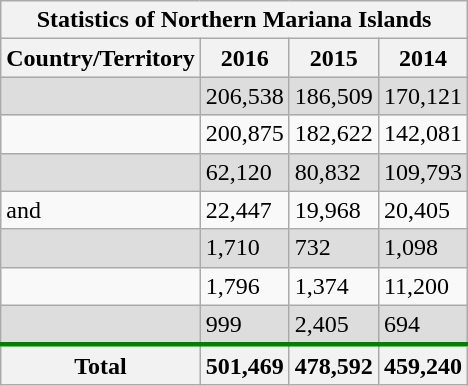<table class="wikitable sortable collapsible collapsed">
<tr>
<th colspan=4>Statistics of Northern Mariana Islands</th>
</tr>
<tr>
<th>Country/Territory</th>
<th>2016</th>
<th>2015</th>
<th>2014</th>
</tr>
<tr style=background-color:#DDDDDD;">
<td></td>
<td>  206,538</td>
<td>  186,509</td>
<td>  170,121</td>
</tr>
<tr>
<td></td>
<td>  200,875</td>
<td>  182,622</td>
<td>  142,081</td>
</tr>
<tr style=background-color:#DDDDDD;">
<td></td>
<td>  62,120</td>
<td>  80,832</td>
<td>  109,793</td>
</tr>
<tr>
<td> and </td>
<td>  22,447</td>
<td>  19,968</td>
<td>  20,405</td>
</tr>
<tr style=background-color:#DDDDDD;">
<td></td>
<td>  1,710</td>
<td>  732</td>
<td>  1,098</td>
</tr>
<tr>
<td></td>
<td>  1,796</td>
<td>  1,374</td>
<td>  11,200</td>
</tr>
<tr style=background-color:#DDDDDD;">
<td></td>
<td>  999</td>
<td>  2,405</td>
<td>  694</td>
</tr>
<tr style="border-top:3px solid green;">
<th>Total</th>
<th>  501,469</th>
<th>  478,592</th>
<th>  459,240</th>
</tr>
</table>
